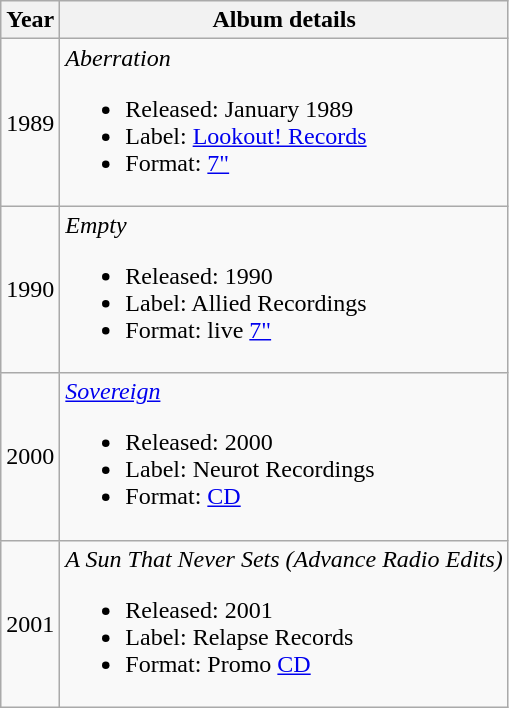<table class="wikitable">
<tr>
<th>Year</th>
<th>Album details</th>
</tr>
<tr>
<td>1989</td>
<td><em>Aberration</em><br><ul><li>Released: January 1989</li><li>Label: <a href='#'>Lookout! Records</a></li><li>Format: <a href='#'>7"</a></li></ul></td>
</tr>
<tr>
<td>1990</td>
<td><em>Empty</em><br><ul><li>Released: 1990</li><li>Label: Allied Recordings</li><li>Format: live <a href='#'>7"</a></li></ul></td>
</tr>
<tr>
<td>2000</td>
<td><em><a href='#'>Sovereign</a></em><br><ul><li>Released: 2000</li><li>Label: Neurot Recordings</li><li>Format: <a href='#'>CD</a></li></ul></td>
</tr>
<tr>
<td>2001</td>
<td><em>A Sun That Never Sets (Advance Radio Edits)</em><br><ul><li>Released: 2001</li><li>Label: Relapse Records</li><li>Format: Promo <a href='#'>CD</a></li></ul></td>
</tr>
</table>
